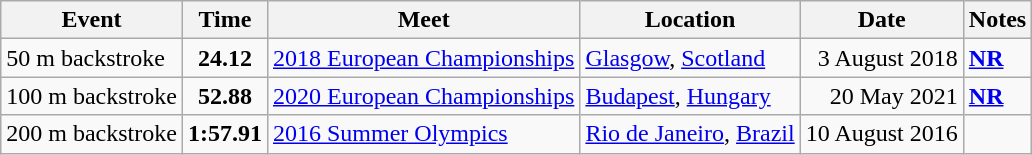<table class="wikitable" |]>
<tr>
<th>Event</th>
<th>Time</th>
<th>Meet</th>
<th>Location</th>
<th>Date</th>
<th>Notes</th>
</tr>
<tr>
<td>50 m backstroke</td>
<td align=center><strong>24.12</strong></td>
<td><a href='#'>2018 European Championships</a></td>
<td><a href='#'>Glasgow</a>, <a href='#'>Scotland</a></td>
<td align=right>3 August 2018</td>
<td><strong><a href='#'>NR</a></strong></td>
</tr>
<tr>
<td>100 m backstroke</td>
<td align=center><strong>52.88</strong></td>
<td><a href='#'>2020 European Championships</a></td>
<td><a href='#'>Budapest</a>, <a href='#'>Hungary</a></td>
<td align=right>20 May 2021</td>
<td><strong><a href='#'>NR</a></strong></td>
</tr>
<tr>
<td>200 m backstroke</td>
<td align=center><strong>1:57.91</strong></td>
<td><a href='#'>2016 Summer Olympics</a></td>
<td><a href='#'>Rio de Janeiro</a>, <a href='#'>Brazil</a></td>
<td align=right>10 August 2016</td>
<td></td>
</tr>
</table>
